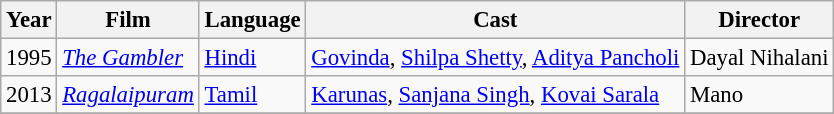<table class="wikitable sortable" style="font-size:95%;">
<tr>
<th>Year</th>
<th>Film</th>
<th>Language</th>
<th>Cast</th>
<th>Director</th>
</tr>
<tr>
<td>1995</td>
<td><em><a href='#'>The Gambler</a></em></td>
<td><a href='#'>Hindi</a></td>
<td><a href='#'>Govinda</a>, <a href='#'>Shilpa Shetty</a>, <a href='#'>Aditya Pancholi</a></td>
<td>Dayal Nihalani</td>
</tr>
<tr>
<td>2013</td>
<td><em><a href='#'>Ragalaipuram</a></em></td>
<td><a href='#'>Tamil</a></td>
<td><a href='#'>Karunas</a>, <a href='#'>Sanjana Singh</a>, <a href='#'>Kovai Sarala</a></td>
<td>Mano</td>
</tr>
<tr>
</tr>
</table>
